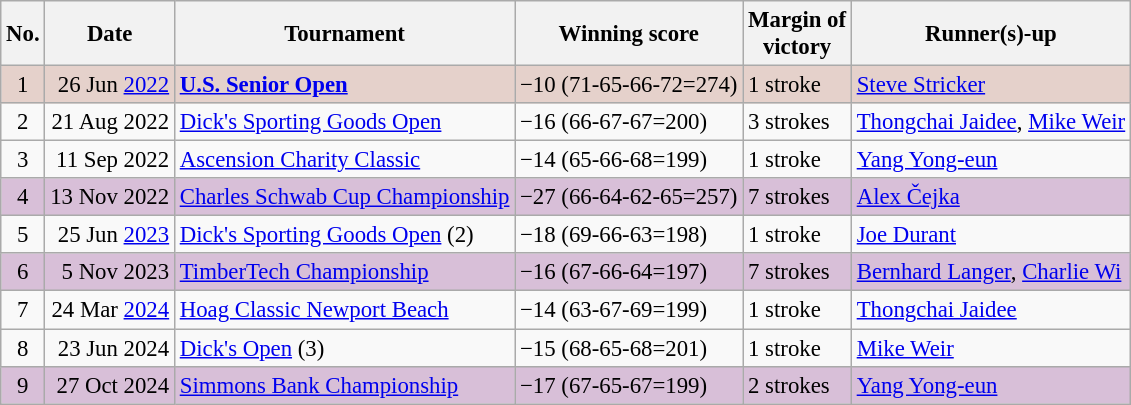<table class="wikitable" style="font-size:95%;">
<tr>
<th>No.</th>
<th>Date</th>
<th>Tournament</th>
<th>Winning score</th>
<th>Margin of<br>victory</th>
<th>Runner(s)-up</th>
</tr>
<tr style="background:#e5d1cb;">
<td align=center>1</td>
<td align=right>26 Jun <a href='#'>2022</a></td>
<td><strong><a href='#'>U.S. Senior Open</a></strong></td>
<td>−10 (71-65-66-72=274)</td>
<td>1 stroke</td>
<td> <a href='#'>Steve Stricker</a></td>
</tr>
<tr>
<td align=center>2</td>
<td align=right>21 Aug 2022</td>
<td><a href='#'>Dick's Sporting Goods Open</a></td>
<td>−16 (66-67-67=200)</td>
<td>3 strokes</td>
<td> <a href='#'>Thongchai Jaidee</a>,  <a href='#'>Mike Weir</a></td>
</tr>
<tr>
<td align=center>3</td>
<td align=right>11 Sep 2022</td>
<td><a href='#'>Ascension Charity Classic</a></td>
<td>−14 (65-66-68=199)</td>
<td>1 stroke</td>
<td> <a href='#'>Yang Yong-eun</a></td>
</tr>
<tr style="background:thistle">
<td align=center>4</td>
<td align=right>13 Nov 2022</td>
<td><a href='#'>Charles Schwab Cup Championship</a></td>
<td>−27 (66-64-62-65=257)</td>
<td>7 strokes</td>
<td> <a href='#'>Alex Čejka</a></td>
</tr>
<tr>
<td align=center>5</td>
<td align=right>25 Jun <a href='#'>2023</a></td>
<td><a href='#'>Dick's Sporting Goods Open</a> (2)</td>
<td>−18 (69-66-63=198)</td>
<td>1 stroke</td>
<td> <a href='#'>Joe Durant</a></td>
</tr>
<tr style="background:thistle">
<td align=center>6</td>
<td align=right>5 Nov 2023</td>
<td><a href='#'>TimberTech Championship</a></td>
<td>−16 (67-66-64=197)</td>
<td>7 strokes</td>
<td> <a href='#'>Bernhard Langer</a>,  <a href='#'>Charlie Wi</a></td>
</tr>
<tr>
<td align=center>7</td>
<td align=right>24 Mar <a href='#'>2024</a></td>
<td><a href='#'>Hoag Classic Newport Beach</a></td>
<td>−14 (63-67-69=199)</td>
<td>1 stroke</td>
<td> <a href='#'>Thongchai Jaidee</a></td>
</tr>
<tr>
<td align=center>8</td>
<td align=right>23 Jun 2024</td>
<td><a href='#'>Dick's Open</a> (3)</td>
<td>−15 (68-65-68=201)</td>
<td>1 stroke</td>
<td> <a href='#'>Mike Weir</a></td>
</tr>
<tr style="background:thistle">
<td align=center>9</td>
<td align=right>27 Oct 2024</td>
<td><a href='#'>Simmons Bank Championship</a></td>
<td>−17 (67-65-67=199)</td>
<td>2 strokes</td>
<td> <a href='#'>Yang Yong-eun</a></td>
</tr>
</table>
